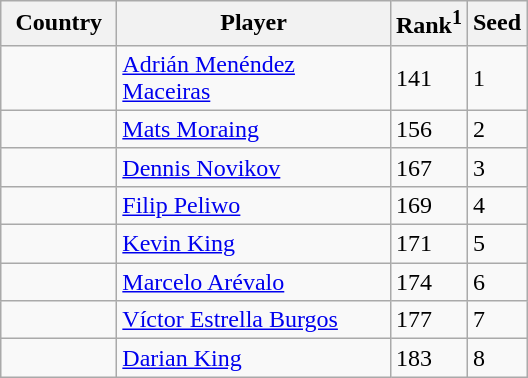<table class="sortable wikitable">
<tr>
<th width="70">Country</th>
<th width="175">Player</th>
<th>Rank<sup>1</sup></th>
<th>Seed</th>
</tr>
<tr>
<td></td>
<td><a href='#'>Adrián Menéndez Maceiras</a></td>
<td>141</td>
<td>1</td>
</tr>
<tr>
<td></td>
<td><a href='#'>Mats Moraing</a></td>
<td>156</td>
<td>2</td>
</tr>
<tr>
<td></td>
<td><a href='#'>Dennis Novikov</a></td>
<td>167</td>
<td>3</td>
</tr>
<tr>
<td></td>
<td><a href='#'>Filip Peliwo</a></td>
<td>169</td>
<td>4</td>
</tr>
<tr>
<td></td>
<td><a href='#'>Kevin King</a></td>
<td>171</td>
<td>5</td>
</tr>
<tr>
<td></td>
<td><a href='#'>Marcelo Arévalo</a></td>
<td>174</td>
<td>6</td>
</tr>
<tr>
<td></td>
<td><a href='#'>Víctor Estrella Burgos</a></td>
<td>177</td>
<td>7</td>
</tr>
<tr>
<td></td>
<td><a href='#'>Darian King</a></td>
<td>183</td>
<td>8</td>
</tr>
</table>
